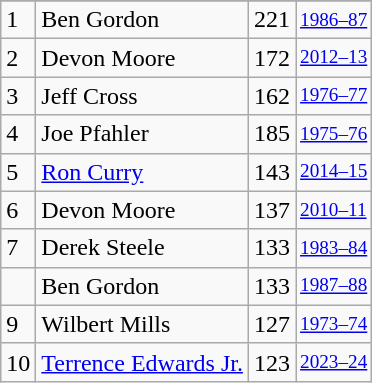<table class="wikitable">
<tr>
</tr>
<tr>
<td>1</td>
<td>Ben Gordon</td>
<td>221</td>
<td style="font-size:80%;"><a href='#'>1986–87</a></td>
</tr>
<tr>
<td>2</td>
<td>Devon Moore</td>
<td>172</td>
<td style="font-size:80%;"><a href='#'>2012–13</a></td>
</tr>
<tr>
<td>3</td>
<td>Jeff Cross</td>
<td>162</td>
<td style="font-size:80%;"><a href='#'>1976–77</a></td>
</tr>
<tr>
<td>4</td>
<td>Joe Pfahler</td>
<td>185</td>
<td style="font-size:80%;"><a href='#'>1975–76</a></td>
</tr>
<tr>
<td>5</td>
<td><a href='#'>Ron Curry</a></td>
<td>143</td>
<td style="font-size:80%;"><a href='#'>2014–15</a></td>
</tr>
<tr>
<td>6</td>
<td>Devon Moore</td>
<td>137</td>
<td style="font-size:80%;"><a href='#'>2010–11</a></td>
</tr>
<tr>
<td>7</td>
<td>Derek Steele</td>
<td>133</td>
<td style="font-size:80%;"><a href='#'>1983–84</a></td>
</tr>
<tr>
<td></td>
<td>Ben Gordon</td>
<td>133</td>
<td style="font-size:80%;"><a href='#'>1987–88</a></td>
</tr>
<tr>
<td>9</td>
<td>Wilbert Mills</td>
<td>127</td>
<td style="font-size:80%;"><a href='#'>1973–74</a></td>
</tr>
<tr>
<td>10</td>
<td><a href='#'>Terrence Edwards Jr.</a></td>
<td>123</td>
<td style="font-size:80%;"><a href='#'>2023–24</a></td>
</tr>
</table>
